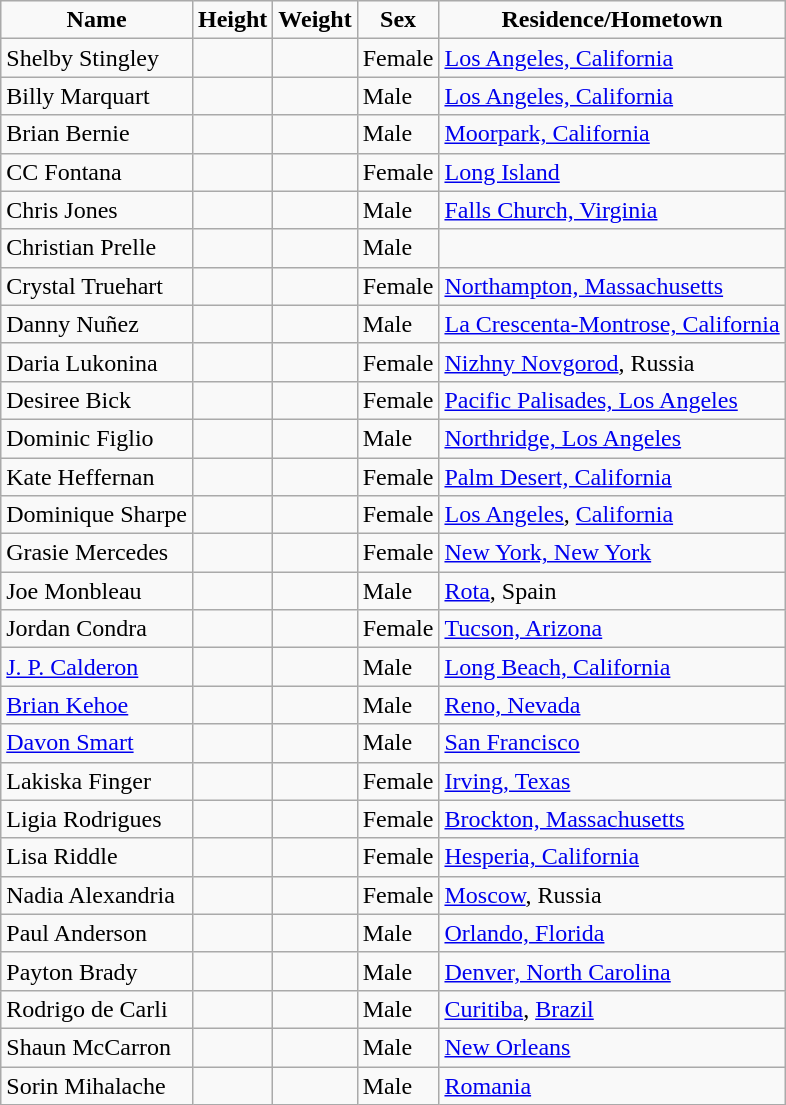<table class="wikitable" generated with >
<tr style="font-weight:bold" align="center">
<td>Name</td>
<td>Height</td>
<td>Weight</td>
<td>Sex</td>
<td>Residence/Hometown</td>
</tr>
<tr>
<td>Shelby Stingley</td>
<td></td>
<td></td>
<td>Female</td>
<td><a href='#'>Los Angeles, California</a></td>
</tr>
<tr>
<td>Billy Marquart</td>
<td></td>
<td></td>
<td>Male</td>
<td><a href='#'>Los Angeles, California</a></td>
</tr>
<tr>
<td>Brian Bernie</td>
<td></td>
<td></td>
<td>Male</td>
<td><a href='#'>Moorpark, California</a></td>
</tr>
<tr>
<td>CC Fontana</td>
<td></td>
<td></td>
<td>Female</td>
<td><a href='#'>Long Island</a></td>
</tr>
<tr>
<td>Chris Jones</td>
<td></td>
<td></td>
<td>Male</td>
<td><a href='#'>Falls Church, Virginia</a></td>
</tr>
<tr>
<td>Christian Prelle</td>
<td></td>
<td></td>
<td>Male</td>
<td></td>
</tr>
<tr>
<td>Crystal Truehart</td>
<td></td>
<td></td>
<td>Female</td>
<td><a href='#'>Northampton, Massachusetts</a></td>
</tr>
<tr>
<td>Danny Nuñez</td>
<td></td>
<td></td>
<td>Male</td>
<td><a href='#'>La Crescenta-Montrose, California</a></td>
</tr>
<tr>
<td>Daria Lukonina</td>
<td></td>
<td></td>
<td>Female</td>
<td><a href='#'>Nizhny Novgorod</a>, Russia</td>
</tr>
<tr>
<td>Desiree Bick</td>
<td></td>
<td></td>
<td>Female</td>
<td><a href='#'>Pacific Palisades, Los Angeles</a></td>
</tr>
<tr>
<td>Dominic Figlio</td>
<td></td>
<td></td>
<td>Male</td>
<td><a href='#'>Northridge, Los Angeles</a></td>
</tr>
<tr>
<td>Kate Heffernan</td>
<td></td>
<td></td>
<td>Female</td>
<td><a href='#'>Palm Desert, California</a></td>
</tr>
<tr>
<td>Dominique Sharpe</td>
<td></td>
<td></td>
<td>Female</td>
<td><a href='#'>Los Angeles</a>, <a href='#'>California</a></td>
</tr>
<tr>
<td>Grasie Mercedes</td>
<td></td>
<td></td>
<td>Female</td>
<td><a href='#'>New York, New York</a></td>
</tr>
<tr>
<td>Joe Monbleau</td>
<td></td>
<td></td>
<td>Male</td>
<td><a href='#'>Rota</a>, Spain</td>
</tr>
<tr>
<td>Jordan Condra</td>
<td></td>
<td></td>
<td>Female</td>
<td><a href='#'>Tucson, Arizona</a></td>
</tr>
<tr>
<td><a href='#'>J. P. Calderon</a></td>
<td></td>
<td></td>
<td>Male</td>
<td><a href='#'>Long Beach, California</a></td>
</tr>
<tr>
<td><a href='#'>Brian Kehoe</a></td>
<td></td>
<td></td>
<td>Male</td>
<td><a href='#'>Reno, Nevada</a></td>
</tr>
<tr>
<td><a href='#'>Davon Smart</a></td>
<td></td>
<td></td>
<td>Male</td>
<td><a href='#'>San Francisco</a></td>
</tr>
<tr>
<td>Lakiska Finger</td>
<td></td>
<td></td>
<td>Female</td>
<td><a href='#'>Irving, Texas</a></td>
</tr>
<tr>
<td>Ligia Rodrigues</td>
<td></td>
<td></td>
<td>Female</td>
<td><a href='#'>Brockton, Massachusetts</a></td>
</tr>
<tr>
<td>Lisa Riddle</td>
<td></td>
<td></td>
<td>Female</td>
<td><a href='#'>Hesperia, California</a></td>
</tr>
<tr>
<td>Nadia Alexandria</td>
<td></td>
<td></td>
<td>Female</td>
<td><a href='#'>Moscow</a>, Russia</td>
</tr>
<tr>
<td>Paul Anderson</td>
<td></td>
<td></td>
<td>Male</td>
<td><a href='#'>Orlando, Florida</a></td>
</tr>
<tr>
<td>Payton Brady</td>
<td></td>
<td></td>
<td>Male</td>
<td><a href='#'>Denver, North Carolina</a></td>
</tr>
<tr>
<td>Rodrigo de Carli</td>
<td></td>
<td></td>
<td>Male</td>
<td><a href='#'>Curitiba</a>, <a href='#'>Brazil</a></td>
</tr>
<tr>
<td>Shaun McCarron</td>
<td></td>
<td></td>
<td>Male</td>
<td><a href='#'>New Orleans</a></td>
</tr>
<tr>
<td>Sorin Mihalache</td>
<td></td>
<td></td>
<td>Male</td>
<td><a href='#'>Romania</a></td>
</tr>
</table>
